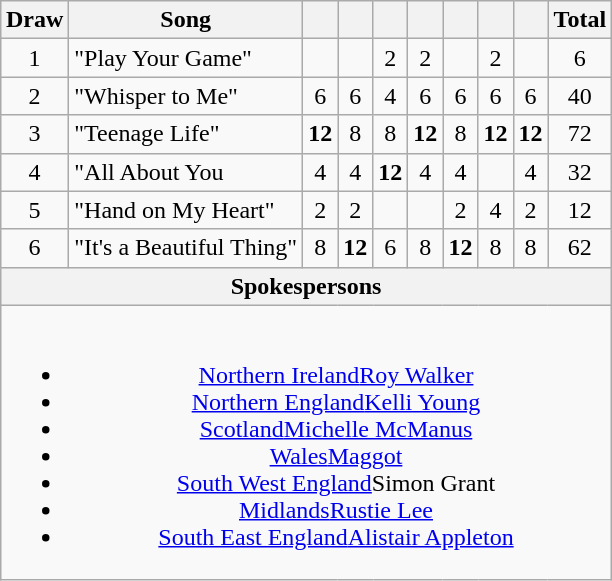<table class="wikitable collapsible" style="margin: 1em auto 1em auto; text-align:center;">
<tr>
<th>Draw</th>
<th>Song</th>
<th></th>
<th></th>
<th></th>
<th></th>
<th></th>
<th></th>
<th></th>
<th>Total</th>
</tr>
<tr>
<td>1</td>
<td align="left">"Play Your Game"</td>
<td></td>
<td></td>
<td>2</td>
<td>2</td>
<td></td>
<td>2</td>
<td></td>
<td>6</td>
</tr>
<tr>
<td>2</td>
<td align="left">"Whisper to Me"</td>
<td>6</td>
<td>6</td>
<td>4</td>
<td>6</td>
<td>6</td>
<td>6</td>
<td>6</td>
<td>40</td>
</tr>
<tr>
<td>3</td>
<td align="left">"Teenage Life"</td>
<td><strong>12</strong></td>
<td>8</td>
<td>8</td>
<td><strong>12</strong></td>
<td>8</td>
<td><strong>12</strong></td>
<td><strong>12</strong></td>
<td>72</td>
</tr>
<tr>
<td>4</td>
<td align="left">"All About You</td>
<td>4</td>
<td>4</td>
<td><strong>12</strong></td>
<td>4</td>
<td>4</td>
<td></td>
<td>4</td>
<td>32</td>
</tr>
<tr>
<td>5</td>
<td align="left">"Hand on My Heart"</td>
<td>2</td>
<td>2</td>
<td></td>
<td></td>
<td>2</td>
<td>4</td>
<td>2</td>
<td>12</td>
</tr>
<tr>
<td>6</td>
<td align="left">"It's a Beautiful Thing"</td>
<td>8</td>
<td><strong>12</strong></td>
<td>6</td>
<td>8</td>
<td><strong>12</strong></td>
<td>8</td>
<td>8</td>
<td>62</td>
</tr>
<tr class="sortbottom">
<th colspan="10">Spokespersons</th>
</tr>
<tr class="sortbottom">
<td colspan="10"><br><ul><li><a href='#'>Northern Ireland</a><a href='#'>Roy Walker</a></li><li><a href='#'>Northern England</a><a href='#'>Kelli Young</a></li><li><a href='#'>Scotland</a><a href='#'>Michelle McManus</a></li><li><a href='#'>Wales</a><a href='#'>Maggot</a></li><li><a href='#'>South West England</a>Simon Grant</li><li><a href='#'>Midlands</a><a href='#'>Rustie Lee</a></li><li><a href='#'>South East England</a><a href='#'>Alistair Appleton</a></li></ul></td>
</tr>
</table>
